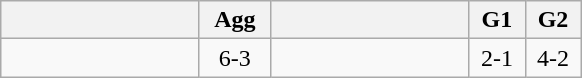<table class=wikitable style="text-align:center">
<tr>
<th width=125></th>
<th width=40>Agg</th>
<th width=125></th>
<th width=30>G1</th>
<th width=30>G2</th>
</tr>
<tr>
<td style="text-align:right;"><strong></strong></td>
<td>6-3</td>
<td style="text-align:left;"></td>
<td>2-1</td>
<td>4-2</td>
</tr>
</table>
